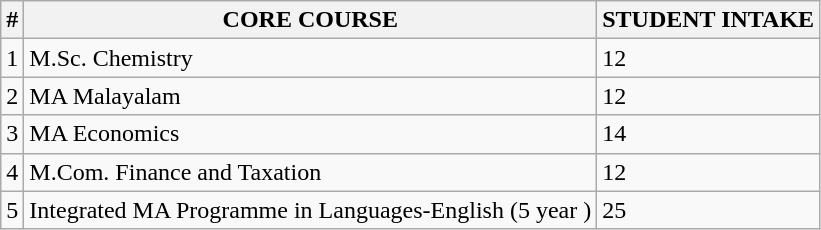<table class="wikitable">
<tr>
<th>#</th>
<th>CORE COURSE</th>
<th>STUDENT INTAKE</th>
</tr>
<tr>
<td>1</td>
<td>M.Sc. Chemistry</td>
<td>12</td>
</tr>
<tr>
<td>2</td>
<td>MA Malayalam</td>
<td>12</td>
</tr>
<tr>
<td>3</td>
<td>MA Economics</td>
<td>14</td>
</tr>
<tr>
<td>4</td>
<td>M.Com. Finance and Taxation</td>
<td>12</td>
</tr>
<tr>
<td>5</td>
<td>Integrated MA Programme in Languages-English (5 year )</td>
<td>25</td>
</tr>
</table>
